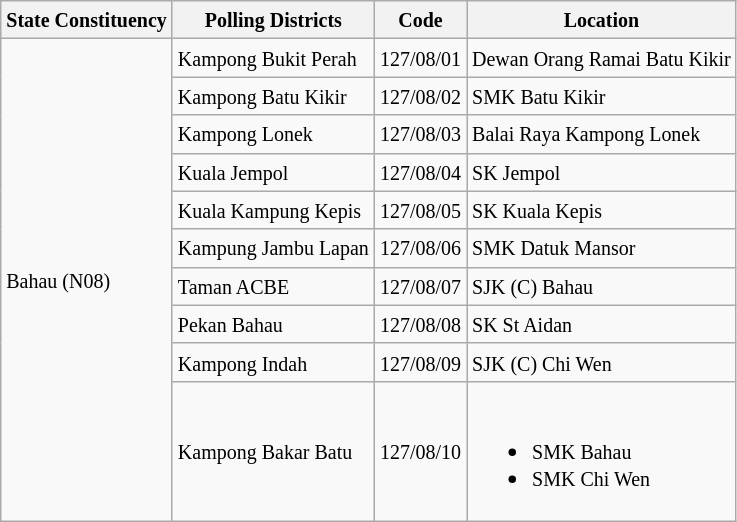<table class="wikitable sortable mw-collapsible">
<tr>
<th><small>State Constituency</small></th>
<th><small>Polling Districts</small></th>
<th><small>Code</small></th>
<th><small>Location</small></th>
</tr>
<tr>
<td rowspan="10"><small>Bahau (N08)</small></td>
<td><small>Kampong Bukit Perah</small></td>
<td><small>127/08/01</small></td>
<td><small>Dewan Orang Ramai Batu Kikir</small></td>
</tr>
<tr>
<td><small>Kampong Batu Kikir</small></td>
<td><small>127/08/02</small></td>
<td><small>SMK Batu Kikir</small></td>
</tr>
<tr>
<td><small>Kampong Lonek</small></td>
<td><small>127/08/03</small></td>
<td><small>Balai Raya Kampong Lonek</small></td>
</tr>
<tr>
<td><small>Kuala Jempol</small></td>
<td><small>127/08/04</small></td>
<td><small>SK Jempol</small></td>
</tr>
<tr>
<td><small>Kuala Kampung Kepis</small></td>
<td><small>127/08/05</small></td>
<td><small>SK Kuala Kepis</small></td>
</tr>
<tr>
<td><small>Kampung Jambu Lapan</small></td>
<td><small>127/08/06</small></td>
<td><small>SMK Datuk Mansor</small></td>
</tr>
<tr>
<td><small>Taman ACBE</small></td>
<td><small>127/08/07</small></td>
<td><small>SJK (C) Bahau</small></td>
</tr>
<tr>
<td><small>Pekan Bahau</small></td>
<td><small>127/08/08</small></td>
<td><small>SK St Aidan</small></td>
</tr>
<tr>
<td><small>Kampong Indah</small></td>
<td><small>127/08/09</small></td>
<td><small>SJK (C) Chi Wen</small></td>
</tr>
<tr>
<td><small>Kampong Bakar Batu</small></td>
<td><small>127/08/10</small></td>
<td><br><ul><li><small>SMK Bahau</small></li><li><small>SMK Chi Wen</small></li></ul></td>
</tr>
</table>
